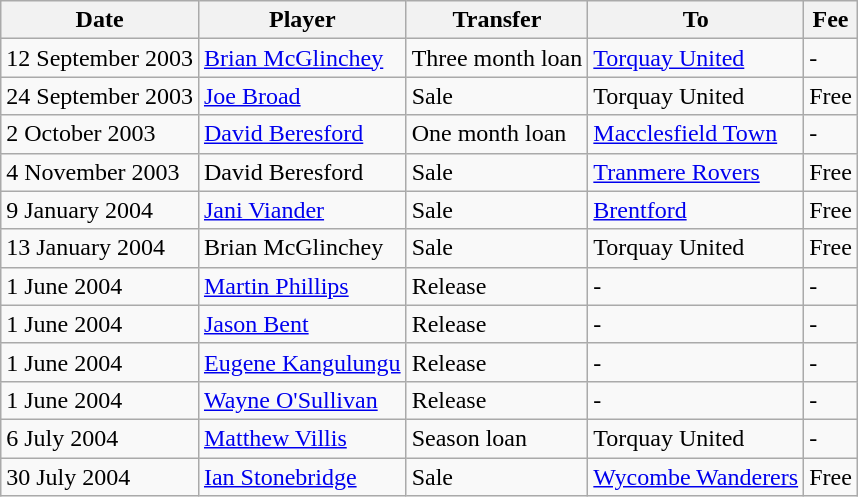<table class="wikitable">
<tr>
<th>Date</th>
<th>Player</th>
<th>Transfer</th>
<th>To</th>
<th>Fee</th>
</tr>
<tr>
<td>12 September 2003</td>
<td><a href='#'>Brian McGlinchey</a></td>
<td>Three month loan</td>
<td><a href='#'>Torquay United</a></td>
<td>-</td>
</tr>
<tr>
<td>24 September 2003</td>
<td><a href='#'>Joe Broad</a></td>
<td>Sale</td>
<td>Torquay United</td>
<td>Free</td>
</tr>
<tr>
<td>2 October 2003</td>
<td><a href='#'>David Beresford</a></td>
<td>One month loan</td>
<td><a href='#'>Macclesfield Town</a></td>
<td>-</td>
</tr>
<tr>
<td>4 November 2003</td>
<td>David Beresford</td>
<td>Sale</td>
<td><a href='#'>Tranmere Rovers</a></td>
<td>Free</td>
</tr>
<tr>
<td>9 January 2004</td>
<td><a href='#'>Jani Viander</a></td>
<td>Sale</td>
<td><a href='#'>Brentford</a></td>
<td>Free</td>
</tr>
<tr>
<td>13 January 2004</td>
<td>Brian McGlinchey</td>
<td>Sale</td>
<td>Torquay United</td>
<td>Free</td>
</tr>
<tr>
<td>1 June 2004</td>
<td><a href='#'>Martin Phillips</a></td>
<td>Release</td>
<td>-</td>
<td>-</td>
</tr>
<tr>
<td>1 June 2004</td>
<td><a href='#'>Jason Bent</a></td>
<td>Release</td>
<td>-</td>
<td>-</td>
</tr>
<tr>
<td>1 June 2004</td>
<td><a href='#'>Eugene Kangulungu</a></td>
<td>Release</td>
<td>-</td>
<td>-</td>
</tr>
<tr>
<td>1 June 2004</td>
<td><a href='#'>Wayne O'Sullivan</a></td>
<td>Release</td>
<td>-</td>
<td>-</td>
</tr>
<tr>
<td>6 July 2004</td>
<td><a href='#'>Matthew Villis</a></td>
<td>Season loan</td>
<td>Torquay United</td>
<td>-</td>
</tr>
<tr>
<td>30 July 2004</td>
<td><a href='#'>Ian Stonebridge</a></td>
<td>Sale</td>
<td><a href='#'>Wycombe Wanderers</a></td>
<td>Free</td>
</tr>
</table>
